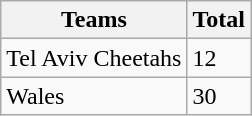<table class="wikitable">
<tr>
<th>Teams</th>
<th>Total</th>
</tr>
<tr>
<td>Tel Aviv Cheetahs</td>
<td>12</td>
</tr>
<tr>
<td>Wales</td>
<td>30</td>
</tr>
</table>
